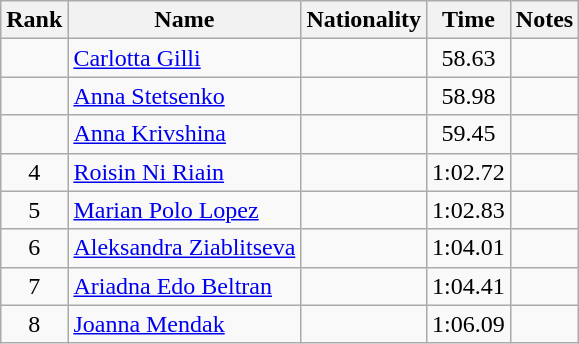<table class="wikitable sortable" style="text-align:center">
<tr>
<th>Rank</th>
<th>Name</th>
<th>Nationality</th>
<th>Time</th>
<th>Notes</th>
</tr>
<tr>
<td></td>
<td align=left><a href='#'>Carlotta Gilli</a></td>
<td align=left></td>
<td>58.63</td>
<td></td>
</tr>
<tr>
<td></td>
<td align=left><a href='#'>Anna Stetsenko</a></td>
<td align=left></td>
<td>58.98</td>
<td></td>
</tr>
<tr>
<td></td>
<td align=left><a href='#'>Anna Krivshina</a></td>
<td align=left></td>
<td>59.45</td>
<td></td>
</tr>
<tr>
<td>4</td>
<td align=left><a href='#'>Roisin Ni Riain</a></td>
<td align=left></td>
<td>1:02.72</td>
<td></td>
</tr>
<tr>
<td>5</td>
<td align=left><a href='#'>Marian Polo Lopez</a></td>
<td align=left></td>
<td>1:02.83</td>
<td></td>
</tr>
<tr>
<td>6</td>
<td align=left><a href='#'>Aleksandra Ziablitseva</a></td>
<td align=left></td>
<td>1:04.01</td>
<td></td>
</tr>
<tr>
<td>7</td>
<td align=left><a href='#'>Ariadna Edo Beltran</a></td>
<td align=left></td>
<td>1:04.41</td>
<td></td>
</tr>
<tr>
<td>8</td>
<td align=left><a href='#'>Joanna Mendak</a></td>
<td align=left></td>
<td>1:06.09</td>
<td></td>
</tr>
</table>
